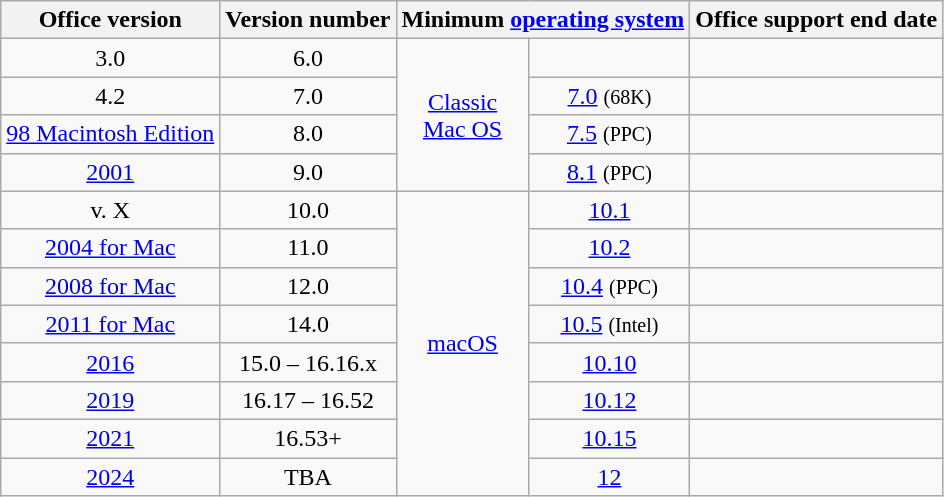<table class="wikitable" style="text-align:center">
<tr>
<th>Office version</th>
<th>Version number</th>
<th colspan="2">Minimum <a href='#'>operating system</a></th>
<th>Office support end date</th>
</tr>
<tr>
<td>3.0</td>
<td>6.0</td>
<td rowspan="4"><a href='#'>Classic<br>Mac OS</a></td>
<td></td>
<td></td>
</tr>
<tr>
<td>4.2</td>
<td>7.0</td>
<td><a href='#'>7.0</a> <small>(68K)</small></td>
<td></td>
</tr>
<tr>
<td><a href='#'>98 Macintosh Edition</a></td>
<td>8.0</td>
<td><a href='#'>7.5</a> <small>(PPC)</small></td>
<td></td>
</tr>
<tr>
<td><a href='#'>2001</a></td>
<td>9.0</td>
<td><a href='#'>8.1</a> <small>(PPC)</small></td>
<td></td>
</tr>
<tr>
<td>v. X</td>
<td>10.0</td>
<td rowspan="8"><a href='#'>macOS</a></td>
<td><a href='#'>10.1</a></td>
<td></td>
</tr>
<tr>
<td><a href='#'>2004 for Mac</a></td>
<td>11.0</td>
<td><a href='#'>10.2</a></td>
<td></td>
</tr>
<tr>
<td><a href='#'>2008 for Mac</a></td>
<td>12.0</td>
<td><a href='#'>10.4</a> <small>(PPC)</small></td>
<td></td>
</tr>
<tr>
<td><a href='#'>2011 for Mac</a></td>
<td>14.0</td>
<td><a href='#'>10.5</a> <small>(Intel)</small></td>
<td></td>
</tr>
<tr>
<td><a href='#'>2016</a></td>
<td>15.0 – 16.16.x</td>
<td><a href='#'>10.10</a></td>
<td></td>
</tr>
<tr>
<td><a href='#'>2019</a></td>
<td>16.17 – 16.52</td>
<td><a href='#'>10.12</a></td>
<td></td>
</tr>
<tr>
<td><a href='#'>2021</a></td>
<td>16.53+</td>
<td><a href='#'>10.15</a></td>
<td></td>
</tr>
<tr>
<td><a href='#'>2024</a></td>
<td>TBA</td>
<td><a href='#'>12</a></td>
<td></td>
</tr>
</table>
